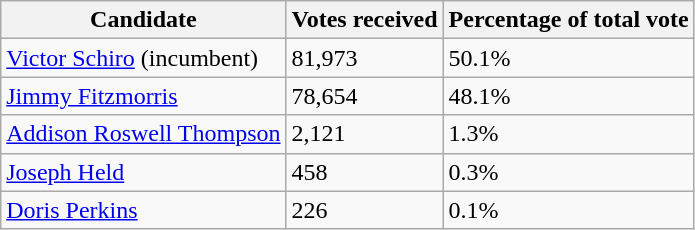<table class="wikitable">
<tr>
<th>Candidate</th>
<th>Votes received</th>
<th>Percentage of total vote</th>
</tr>
<tr>
<td><a href='#'>Victor Schiro</a> (incumbent)</td>
<td>81,973</td>
<td>50.1%</td>
</tr>
<tr>
<td><a href='#'>Jimmy Fitzmorris</a></td>
<td>78,654</td>
<td>48.1%</td>
</tr>
<tr>
<td><a href='#'>Addison Roswell Thompson</a></td>
<td>2,121</td>
<td>1.3%</td>
</tr>
<tr>
<td><a href='#'>Joseph Held</a></td>
<td>458</td>
<td>0.3%</td>
</tr>
<tr>
<td><a href='#'>Doris Perkins</a></td>
<td>226</td>
<td>0.1%</td>
</tr>
</table>
